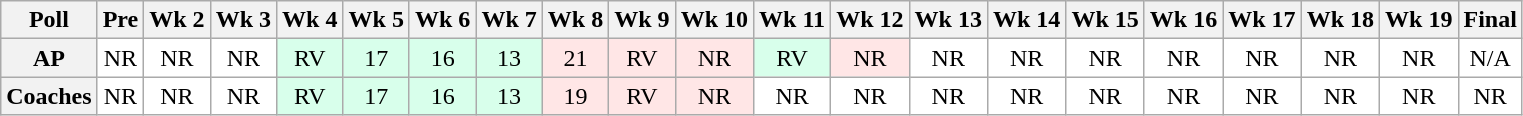<table class="wikitable" style="white-space:nowrap;text-align:center;">
<tr>
<th>Poll</th>
<th>Pre</th>
<th>Wk 2</th>
<th>Wk 3</th>
<th>Wk 4</th>
<th>Wk 5</th>
<th>Wk 6</th>
<th>Wk 7</th>
<th>Wk 8</th>
<th>Wk 9</th>
<th>Wk 10</th>
<th>Wk 11</th>
<th>Wk 12</th>
<th>Wk 13</th>
<th>Wk 14</th>
<th>Wk 15</th>
<th>Wk 16</th>
<th>Wk 17</th>
<th>Wk 18</th>
<th>Wk 19</th>
<th>Final</th>
</tr>
<tr>
<th>AP</th>
<td style="background:#FFF;">NR</td>
<td style="background:#FFF;">NR</td>
<td style="background:#FFF;">NR</td>
<td style="background:#D8FFEB;">RV</td>
<td style="background:#D8FFEB;">17</td>
<td style="background:#D8FFEB;">16</td>
<td style="background:#D8FFEB;">13</td>
<td style="background:#FFE6E6;">21</td>
<td style="background:#FFE6E6;">RV</td>
<td style="background:#FFE6E6;">NR</td>
<td style="background:#D8FFEB;">RV</td>
<td style="background:#FFE6E6;">NR</td>
<td style="background:#FFF;">NR</td>
<td style="background:#FFF;">NR</td>
<td style="background:#FFF;">NR</td>
<td style="background:#FFF;">NR</td>
<td style="background:#FFF;">NR</td>
<td style="background:#FFF;">NR</td>
<td style="background:#FFF;">NR</td>
<td style="background:#FFF;">N/A</td>
</tr>
<tr>
<th>Coaches</th>
<td style="background:#FFF;">NR</td>
<td style="background:#FFF;">NR</td>
<td style="background:#FFF;">NR</td>
<td style="background:#D8FFEB;">RV</td>
<td style="background:#D8FFEB;">17</td>
<td style="background:#D8FFEB;">16</td>
<td style="background:#D8FFEB;">13</td>
<td style="background:#FFE6E6;">19</td>
<td style="background:#FFE6E6;">RV</td>
<td style="background:#FFE6E6;">NR</td>
<td style="background:#FFF;">NR</td>
<td style="background:#FFF;">NR</td>
<td style="background:#FFF;">NR</td>
<td style="background:#FFF;">NR</td>
<td style="background:#FFF;">NR</td>
<td style="background:#FFF;">NR</td>
<td style="background:#FFF;">NR</td>
<td style="background:#FFF;">NR</td>
<td style="background:#FFF;">NR</td>
<td style="background:#FFF;">NR</td>
</tr>
</table>
